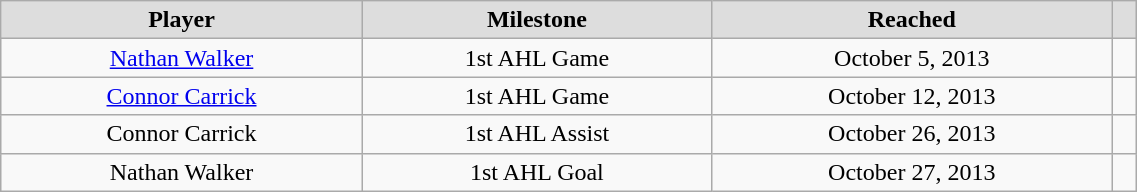<table class="wikitable"  style="width:60%; text-align:center;">
<tr style="text-align:center; background:#ddd;">
<td><strong>Player</strong></td>
<td><strong>Milestone</strong></td>
<td><strong>Reached</strong></td>
<td></td>
</tr>
<tr>
<td><a href='#'>Nathan Walker</a></td>
<td>1st AHL Game</td>
<td>October 5, 2013</td>
<td></td>
</tr>
<tr>
<td><a href='#'>Connor Carrick</a></td>
<td>1st AHL Game</td>
<td>October 12, 2013</td>
<td></td>
</tr>
<tr>
<td>Connor Carrick</td>
<td>1st AHL Assist</td>
<td>October 26, 2013</td>
<td></td>
</tr>
<tr>
<td>Nathan Walker</td>
<td>1st AHL Goal</td>
<td>October 27, 2013</td>
<td></td>
</tr>
</table>
